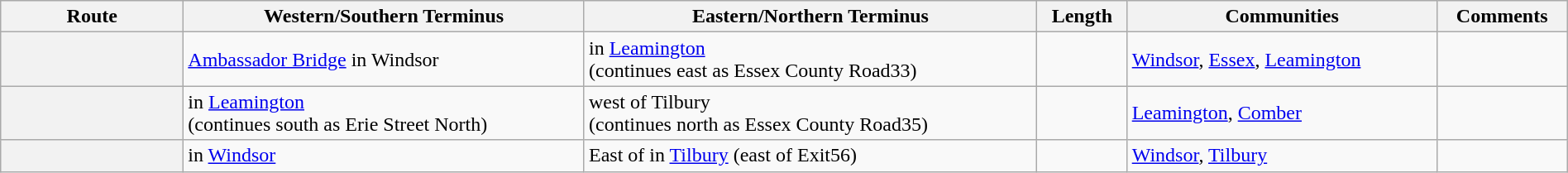<table class="wikitable" width="100%">
<tr>
<th width="140px" scope="col">Route</th>
<th scope="col">Western/Southern Terminus</th>
<th scope="col">Eastern/Northern Terminus</th>
<th scope="col">Length</th>
<th class="unsortable" scope="col">Communities</th>
<th class="unsortable" scope="col">Comments</th>
</tr>
<tr>
<th scope="row"></th>
<td><a href='#'>Ambassador Bridge</a> in Windsor</td>
<td>  in <a href='#'>Leamington</a><br>(continues east as Essex County Road33)</td>
<td> </td>
<td><a href='#'>Windsor</a>, <a href='#'>Essex</a>, <a href='#'>Leamington</a></td>
<td></td>
</tr>
<tr>
<th scope="row"></th>
<td>  in <a href='#'>Leamington</a><br>(continues south as Erie Street North)</td>
<td>  west of Tilbury<br>(continues north as Essex County Road35)</td>
<td> </td>
<td><a href='#'>Leamington</a>, <a href='#'>Comber</a></td>
<td></td>
</tr>
<tr>
<th scope="row"></th>
<td>  in <a href='#'>Windsor</a></td>
<td> East of  in <a href='#'>Tilbury</a> (east of Exit56)</td>
<td> </td>
<td><a href='#'>Windsor</a>, <a href='#'>Tilbury</a></td>
<td></td>
</tr>
</table>
